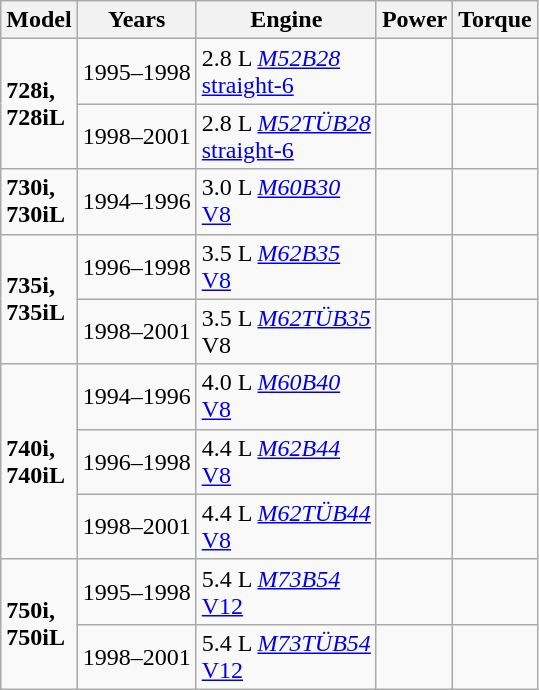<table class="wikitable sortable">
<tr>
<th>Model</th>
<th>Years</th>
<th>Engine</th>
<th>Power</th>
<th>Torque</th>
</tr>
<tr>
<td rowspan=2><strong>728i, <br> 728iL</strong></td>
<td>1995–1998</td>
<td>2.8 L <em><a href='#'>M52B28</a></em> <br> <a href='#'>straight-6</a></td>
<td></td>
<td></td>
</tr>
<tr>
<td>1998–2001</td>
<td>2.8 L <em><a href='#'>M52TÜB28</a></em> <br> <a href='#'>straight-6</a></td>
<td></td>
<td> <br> </td>
</tr>
<tr>
<td><strong>730i, <br> 730iL</strong></td>
<td>1994–1996</td>
<td>3.0 L <em><a href='#'>M60B30</a></em> <br> <a href='#'>V8</a></td>
<td></td>
<td></td>
</tr>
<tr>
<td rowspan=2><strong>735i, <br> 735iL</strong></td>
<td>1996–1998</td>
<td>3.5 L <em><a href='#'>M62B35</a></em> <br> <a href='#'>V8</a></td>
<td></td>
<td></td>
</tr>
<tr>
<td>1998–2001</td>
<td>3.5 L <em><a href='#'>M62TÜB35</a></em> <br> V8</td>
<td></td>
<td></td>
</tr>
<tr>
<td rowspan=3><strong>740i, <br> 740iL</strong></td>
<td>1994–1996</td>
<td>4.0 L <em><a href='#'>M60B40</a></em> <br> <a href='#'>V8</a></td>
<td></td>
<td></td>
</tr>
<tr>
<td>1996–1998</td>
<td>4.4 L <em><a href='#'>M62B44</a></em> <br> <a href='#'>V8</a></td>
<td></td>
<td></td>
</tr>
<tr>
<td>1998–2001</td>
<td>4.4 L <em><a href='#'>M62TÜB44</a></em> <br> <a href='#'>V8</a></td>
<td></td>
<td></td>
</tr>
<tr>
<td rowspan=2><strong>750i, <br> 750iL</strong></td>
<td>1995–1998</td>
<td>5.4 L <em><a href='#'>M73B54</a></em> <br> <a href='#'>V12</a></td>
<td></td>
<td></td>
</tr>
<tr>
<td>1998–2001</td>
<td>5.4 L <em><a href='#'>M73TÜB54</a></em> <br> <a href='#'>V12</a></td>
<td></td>
<td></td>
</tr>
</table>
